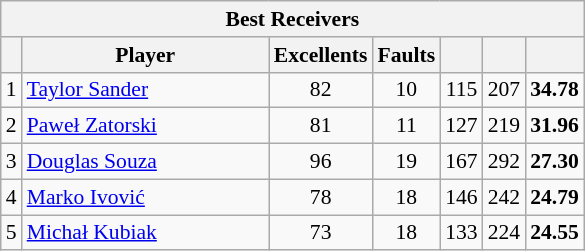<table class="wikitable sortable" style=font-size:90%>
<tr>
<th colspan=7>Best Receivers</th>
</tr>
<tr>
<th></th>
<th width=158>Player</th>
<th width=20>Excellents</th>
<th width=20>Faults</th>
<th width=20></th>
<th width=20></th>
<th width=20></th>
</tr>
<tr>
<td align=center>1</td>
<td> <a href='#'>Taylor Sander</a></td>
<td align=center>82</td>
<td align=center>10</td>
<td align=center>115</td>
<td align=center>207</td>
<td align=center><strong>34.78</strong></td>
</tr>
<tr>
<td align=center>2</td>
<td> <a href='#'>Paweł Zatorski</a></td>
<td align=center>81</td>
<td align=center>11</td>
<td align=center>127</td>
<td align=center>219</td>
<td align=center><strong>31.96</strong></td>
</tr>
<tr>
<td align=center>3</td>
<td> <a href='#'>Douglas Souza</a></td>
<td align=center>96</td>
<td align=center>19</td>
<td align=center>167</td>
<td align=center>292</td>
<td align=center><strong>27.30</strong></td>
</tr>
<tr>
<td align=center>4</td>
<td> <a href='#'>Marko Ivović</a></td>
<td align=center>78</td>
<td align=center>18</td>
<td align=center>146</td>
<td align=center>242</td>
<td align=center><strong>24.79</strong></td>
</tr>
<tr>
<td align=center>5</td>
<td> <a href='#'>Michał Kubiak</a></td>
<td align=center>73</td>
<td align=center>18</td>
<td align=center>133</td>
<td align=center>224</td>
<td align=center><strong>24.55</strong></td>
</tr>
</table>
